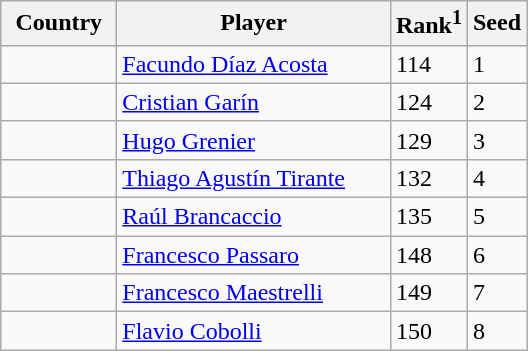<table class="sortable wikitable">
<tr>
<th width="70">Country</th>
<th width="175">Player</th>
<th>Rank<sup>1</sup></th>
<th>Seed</th>
</tr>
<tr>
<td></td>
<td><a href='#'>Facundo Díaz Acosta</a></td>
<td>114</td>
<td>1</td>
</tr>
<tr>
<td></td>
<td><a href='#'>Cristian Garín</a></td>
<td>124</td>
<td>2</td>
</tr>
<tr>
<td></td>
<td><a href='#'>Hugo Grenier</a></td>
<td>129</td>
<td>3</td>
</tr>
<tr>
<td></td>
<td><a href='#'>Thiago Agustín Tirante</a></td>
<td>132</td>
<td>4</td>
</tr>
<tr>
<td></td>
<td><a href='#'>Raúl Brancaccio</a></td>
<td>135</td>
<td>5</td>
</tr>
<tr>
<td></td>
<td><a href='#'>Francesco Passaro</a></td>
<td>148</td>
<td>6</td>
</tr>
<tr>
<td></td>
<td><a href='#'>Francesco Maestrelli</a></td>
<td>149</td>
<td>7</td>
</tr>
<tr>
<td></td>
<td><a href='#'>Flavio Cobolli</a></td>
<td>150</td>
<td>8</td>
</tr>
</table>
